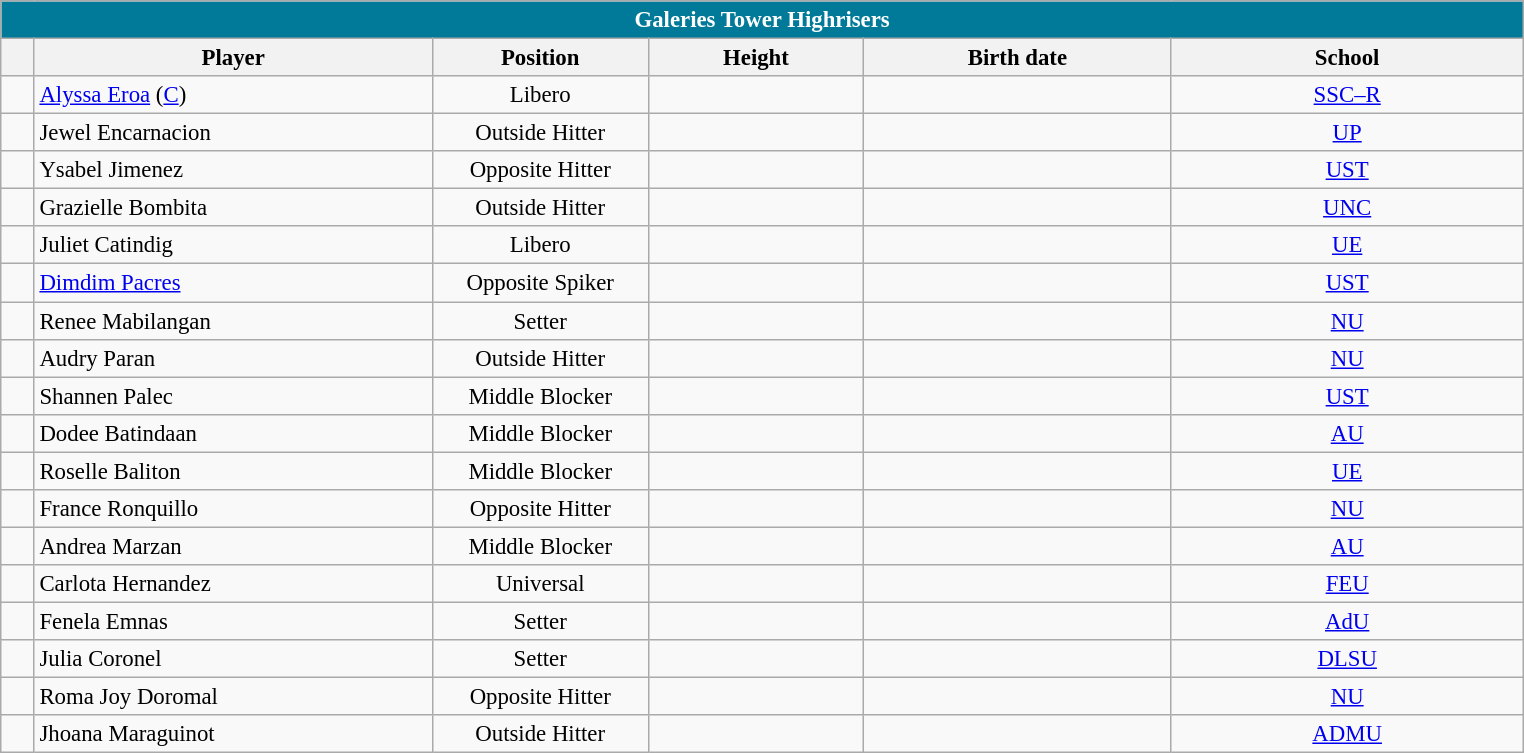<table class="wikitable sortable" style="font-size:95%; text-align:left;">
<tr>
<th colspan="7" style= "background:#017A99; color:white; text-align: center"><strong>Galeries Tower Highrisers</strong></th>
</tr>
<tr style="background:#FFFFFF;">
<th style= "align=center; width:1em;"></th>
<th style= "align=center;width:17em;">Player</th>
<th style= "align=center; width:9em;">Position</th>
<th style= "align=center; width:9em;">Height</th>
<th style= "align=center; width:13em;">Birth date</th>
<th style= "align=center; width:15em;">School</th>
</tr>
<tr align=center>
<td></td>
<td align=left> <a href='#'>Alyssa Eroa</a> (<a href='#'>C</a>)</td>
<td>Libero</td>
<td></td>
<td align=right></td>
<td><a href='#'>SSC–R</a></td>
</tr>
<tr align=center>
<td></td>
<td align="left"> Jewel Encarnacion</td>
<td>Outside Hitter</td>
<td></td>
<td align=right></td>
<td><a href='#'>UP</a></td>
</tr>
<tr align=center>
<td></td>
<td align="left"> Ysabel Jimenez</td>
<td>Opposite Hitter</td>
<td></td>
<td align=right></td>
<td><a href='#'>UST</a></td>
</tr>
<tr align=center>
<td></td>
<td align="left"> Grazielle Bombita</td>
<td>Outside Hitter</td>
<td></td>
<td align=right></td>
<td><a href='#'>UNC</a></td>
</tr>
<tr align=center>
<td></td>
<td align="left"> Juliet Catindig</td>
<td>Libero</td>
<td></td>
<td align=right></td>
<td><a href='#'>UE</a></td>
</tr>
<tr align=center>
<td></td>
<td align="left"> <a href='#'>Dimdim Pacres</a></td>
<td>Opposite Spiker</td>
<td></td>
<td align=right></td>
<td><a href='#'>UST</a></td>
</tr>
<tr align=center>
<td></td>
<td align=left> Renee Mabilangan</td>
<td>Setter</td>
<td></td>
<td align=right></td>
<td><a href='#'>NU</a></td>
</tr>
<tr align=center>
<td></td>
<td align="left"> Audry Paran</td>
<td>Outside Hitter</td>
<td></td>
<td align=right></td>
<td><a href='#'>NU</a></td>
</tr>
<tr align=center>
<td></td>
<td align="left"> Shannen Palec</td>
<td>Middle Blocker</td>
<td></td>
<td align=right></td>
<td><a href='#'>UST</a></td>
</tr>
<tr align=center>
<td></td>
<td align="left"> Dodee Batindaan</td>
<td>Middle Blocker</td>
<td></td>
<td align=right></td>
<td><a href='#'>AU</a></td>
</tr>
<tr align=center>
<td></td>
<td align="left"> Roselle Baliton</td>
<td>Middle Blocker</td>
<td></td>
<td align=right></td>
<td><a href='#'>UE</a></td>
</tr>
<tr align=center>
<td></td>
<td align=left> France Ronquillo</td>
<td>Opposite Hitter</td>
<td></td>
<td align=right></td>
<td><a href='#'>NU</a></td>
</tr>
<tr align=center>
<td></td>
<td align="left"> Andrea Marzan</td>
<td>Middle Blocker</td>
<td></td>
<td align=right></td>
<td><a href='#'>AU</a></td>
</tr>
<tr align=center>
<td></td>
<td align="left"> Carlota Hernandez</td>
<td>Universal</td>
<td></td>
<td align=right></td>
<td><a href='#'>FEU</a></td>
</tr>
<tr align=center>
<td></td>
<td align="left"> Fenela Emnas</td>
<td>Setter</td>
<td></td>
<td align=right></td>
<td><a href='#'>AdU</a></td>
</tr>
<tr align=center>
<td></td>
<td align=left> Julia Coronel</td>
<td>Setter</td>
<td></td>
<td align=right></td>
<td><a href='#'>DLSU</a></td>
</tr>
<tr align=center>
<td></td>
<td align="left"> Roma Joy Doromal</td>
<td>Opposite Hitter</td>
<td></td>
<td align=right></td>
<td><a href='#'>NU</a></td>
</tr>
<tr align=center>
<td></td>
<td align=left> Jhoana Maraguinot</td>
<td>Outside Hitter</td>
<td></td>
<td align=right></td>
<td align=center><a href='#'>ADMU</a></td>
</tr>
</table>
